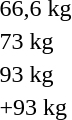<table>
<tr>
<td>66,6 kg</td>
<td></td>
<td></td>
<td></td>
</tr>
<tr>
<td>73 kg</td>
<td></td>
<td></td>
<td></td>
</tr>
<tr>
<td>93 kg</td>
<td></td>
<td></td>
<td></td>
</tr>
<tr>
<td>+93 kg</td>
<td></td>
<td></td>
<td></td>
</tr>
</table>
